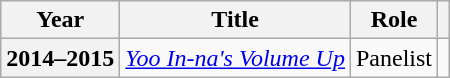<table class="wikitable  plainrowheaders">
<tr>
<th scope="col">Year</th>
<th scope="col">Title</th>
<th scope="col">Role</th>
<th scope="col" class="unsortable"></th>
</tr>
<tr>
<th scope="row">2014–2015</th>
<td><em><a href='#'>Yoo In-na's Volume Up</a></em></td>
<td>Panelist</td>
<td style="text-align:center"></td>
</tr>
</table>
